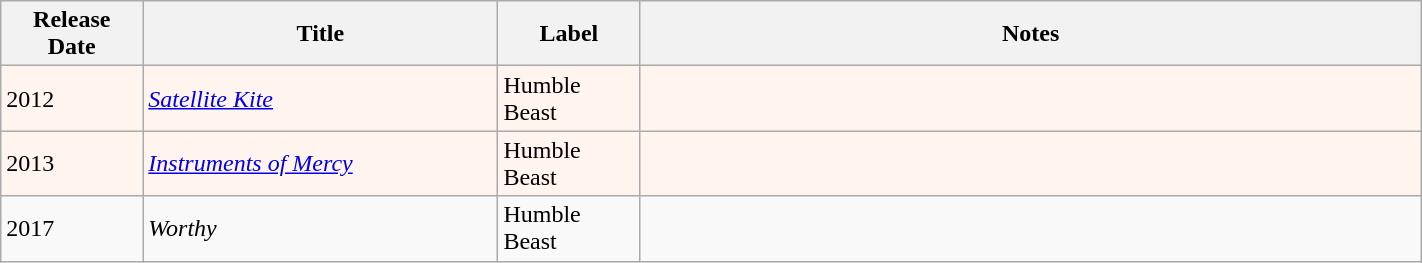<table class="wikitable" width="75%" style="margin-left:1em">
<tr>
<th width="10%">Release Date</th>
<th width="25%">Title</th>
<th width="10%">Label</th>
<th>Notes</th>
</tr>
<tr style="background:seashell">
<td>2012</td>
<td><em><a href='#'>Satellite Kite</a></em></td>
<td>Humble Beast</td>
<td></td>
</tr>
<tr style="background:seashell">
<td>2013</td>
<td><em><a href='#'>Instruments of Mercy</a></em></td>
<td>Humble Beast</td>
<td></td>
</tr>
<tr>
<td>2017</td>
<td><em>Worthy</em></td>
<td>Humble Beast</td>
<td></td>
</tr>
</table>
